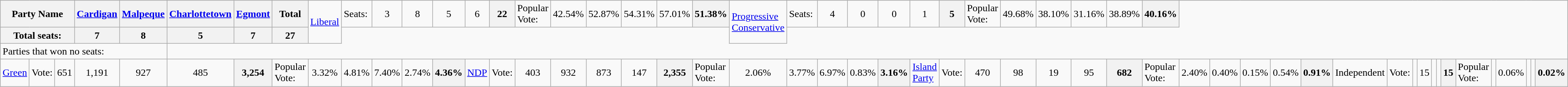<table class="wikitable">
<tr>
<th style="text-align:center;" colspan="3">Party Name</th>
<th style="text-align:center;"><a href='#'>Cardigan</a></th>
<th style="text-align:center;"><a href='#'>Malpeque</a></th>
<th style="text-align:center;"><a href='#'>Charlottetown</a></th>
<th style="text-align:center;"><a href='#'>Egmont</a></th>
<th style="text-align:center;">Total<br></th>
<td rowspan="2"><a href='#'>Liberal</a></td>
<td>Seats:</td>
<td style="text-align:center;">3</td>
<td style="text-align:center;">8</td>
<td style="text-align:center;">5</td>
<td style="text-align:center;">6</td>
<th style="text-align:center;">22<br></th>
<td>Popular Vote:</td>
<td style="text-align:center;">42.54%</td>
<td style="text-align:center;">52.87%</td>
<td style="text-align:center;">54.31%</td>
<td style="text-align:center;">57.01%</td>
<th style="text-align:center;">51.38%<br></th>
<td rowspan="2"><a href='#'>Progressive Conservative</a></td>
<td>Seats:</td>
<td style="text-align:center;">4</td>
<td style="text-align:center;">0</td>
<td style="text-align:center;">0</td>
<td style="text-align:center;">1</td>
<th style="text-align:center;">5<br></th>
<td>Popular Vote:</td>
<td style="text-align:center;">49.68%</td>
<td style="text-align:center;">38.10%</td>
<td style="text-align:center;">31.16%</td>
<td style="text-align:center;">38.89%</td>
<th style="text-align:center;">40.16%</th>
</tr>
<tr>
<th colspan=3>Total seats:</th>
<th style="text-align:center;">7</th>
<th style="text-align:center;">8</th>
<th style="text-align:center;">5</th>
<th style="text-align:center;">7</th>
<th style="text-align:center;">27</th>
</tr>
<tr>
<td colspan="5">Parties that won no seats:</td>
</tr>
<tr>
<td rowspan="2"><a href='#'>Green</a></td>
<td>Vote:</td>
<td style="text-align:center;">651</td>
<td style="text-align:center;">1,191</td>
<td style="text-align:center;">927</td>
<td style="text-align:center;">485</td>
<th style="text-align:center;">3,254<br></th>
<td>Popular Vote:</td>
<td style="text-align:center;">3.32%</td>
<td style="text-align:center;">4.81%</td>
<td style="text-align:center;">7.40%</td>
<td style="text-align:center;">2.74%</td>
<th style="text-align:center;">4.36%<br></th>
<td rowspan="2"><a href='#'>NDP</a></td>
<td>Vote:</td>
<td style="text-align:center;">403</td>
<td style="text-align:center;">932</td>
<td style="text-align:center;">873</td>
<td style="text-align:center;">147</td>
<th style="text-align:center;">2,355<br></th>
<td>Popular Vote:</td>
<td style="text-align:center;">2.06%</td>
<td style="text-align:center;">3.77%</td>
<td style="text-align:center;">6.97%</td>
<td style="text-align:center;">0.83%</td>
<th style="text-align:center;">3.16%<br></th>
<td rowspan="2"><a href='#'>Island Party</a></td>
<td>Vote:</td>
<td style="text-align:center;">470</td>
<td style="text-align:center;">98</td>
<td style="text-align:center;">19</td>
<td style="text-align:center;">95</td>
<th style="text-align:center;">682<br></th>
<td>Popular Vote:</td>
<td style="text-align:center;">2.40%</td>
<td style="text-align:center;">0.40%</td>
<td style="text-align:center;">0.15%</td>
<td style="text-align:center;">0.54%</td>
<th style="text-align:center;">0.91%<br></th>
<td rowspan="2">Independent</td>
<td>Vote:</td>
<td style="text-align:center;"></td>
<td style="text-align:center;">15</td>
<td style="text-align:center;"></td>
<td style="text-align:center;"></td>
<th style="text-align:center;">15<br></th>
<td>Popular Vote:</td>
<td style="text-align:center;"></td>
<td style="text-align:center;">0.06%</td>
<td style="text-align:center;"></td>
<td style="text-align:center;"></td>
<th style="text-align:center;">0.02%</th>
</tr>
</table>
